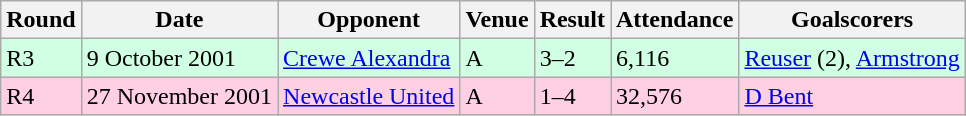<table class="wikitable">
<tr>
<th>Round</th>
<th>Date</th>
<th>Opponent</th>
<th>Venue</th>
<th>Result</th>
<th>Attendance</th>
<th>Goalscorers</th>
</tr>
<tr style="background-color: #d0ffe3;">
<td>R3</td>
<td>9 October 2001</td>
<td><a href='#'>Crewe Alexandra</a></td>
<td>A</td>
<td>3–2</td>
<td>6,116</td>
<td><a href='#'>Reuser</a> (2), <a href='#'>Armstrong</a></td>
</tr>
<tr style="background-color: #ffd0e3;">
<td>R4</td>
<td>27 November 2001</td>
<td><a href='#'>Newcastle United</a></td>
<td>A</td>
<td>1–4</td>
<td>32,576</td>
<td><a href='#'>D Bent</a></td>
</tr>
</table>
